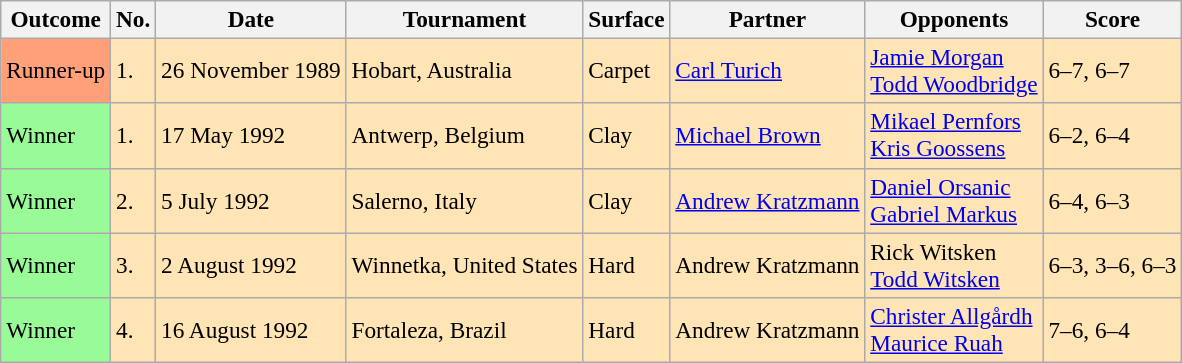<table class=wikitable style=font-size:97%>
<tr>
<th>Outcome</th>
<th>No.</th>
<th>Date</th>
<th>Tournament</th>
<th>Surface</th>
<th>Partner</th>
<th>Opponents</th>
<th>Score</th>
</tr>
<tr bgcolor=moccasin>
<td bgcolor=#FFA07A>Runner-up</td>
<td>1.</td>
<td>26 November 1989</td>
<td>Hobart, Australia</td>
<td>Carpet</td>
<td> <a href='#'>Carl Turich</a></td>
<td> <a href='#'>Jamie Morgan</a><br> <a href='#'>Todd Woodbridge</a></td>
<td>6–7, 6–7</td>
</tr>
<tr bgcolor=moccasin>
<td bgcolor=#98FB98>Winner</td>
<td>1.</td>
<td>17 May 1992</td>
<td>Antwerp, Belgium</td>
<td>Clay</td>
<td> <a href='#'>Michael Brown</a></td>
<td> <a href='#'>Mikael Pernfors</a><br> <a href='#'>Kris Goossens</a></td>
<td>6–2, 6–4</td>
</tr>
<tr bgcolor=moccasin>
<td bgcolor=#98FB98>Winner</td>
<td>2.</td>
<td>5 July 1992</td>
<td>Salerno, Italy</td>
<td>Clay</td>
<td> <a href='#'>Andrew Kratzmann</a></td>
<td> <a href='#'>Daniel Orsanic</a><br> <a href='#'>Gabriel Markus</a></td>
<td>6–4, 6–3</td>
</tr>
<tr bgcolor=moccasin>
<td bgcolor=#98FB98>Winner</td>
<td>3.</td>
<td>2 August 1992</td>
<td>Winnetka, United States</td>
<td>Hard</td>
<td> Andrew Kratzmann</td>
<td> Rick Witsken<br> <a href='#'>Todd Witsken</a></td>
<td>6–3, 3–6, 6–3</td>
</tr>
<tr bgcolor=moccasin>
<td bgcolor=#98FB98>Winner</td>
<td>4.</td>
<td>16 August 1992</td>
<td>Fortaleza, Brazil</td>
<td>Hard</td>
<td> Andrew Kratzmann</td>
<td> <a href='#'>Christer Allgårdh</a><br> <a href='#'>Maurice Ruah</a></td>
<td>7–6, 6–4</td>
</tr>
</table>
